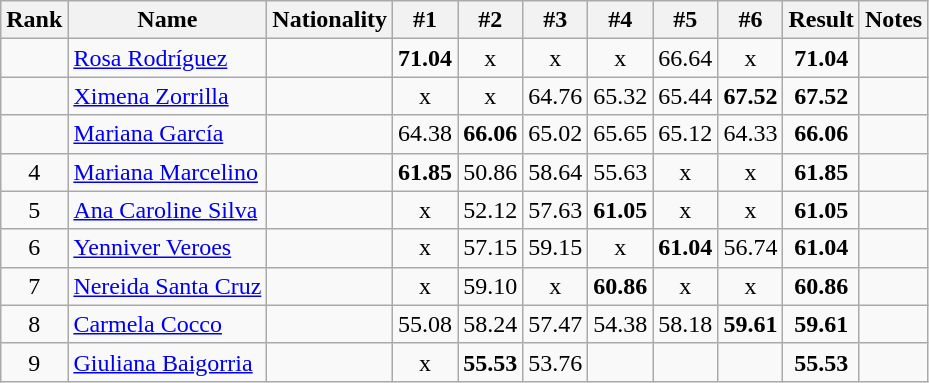<table class="wikitable sortable" style="text-align:center">
<tr>
<th>Rank</th>
<th>Name</th>
<th>Nationality</th>
<th>#1</th>
<th>#2</th>
<th>#3</th>
<th>#4</th>
<th>#5</th>
<th>#6</th>
<th>Result</th>
<th>Notes</th>
</tr>
<tr>
<td></td>
<td align=left><a href='#'>Rosa Rodríguez</a></td>
<td align=left></td>
<td><strong>71.04</strong></td>
<td>x</td>
<td>x</td>
<td>x</td>
<td>66.64</td>
<td>x</td>
<td><strong>71.04</strong></td>
<td></td>
</tr>
<tr>
<td></td>
<td align=left><a href='#'>Ximena Zorrilla</a></td>
<td align=left></td>
<td>x</td>
<td>x</td>
<td>64.76</td>
<td>65.32</td>
<td>65.44</td>
<td><strong>67.52</strong></td>
<td><strong>67.52</strong></td>
<td></td>
</tr>
<tr>
<td></td>
<td align=left><a href='#'>Mariana García</a></td>
<td align=left></td>
<td>64.38</td>
<td><strong>66.06</strong></td>
<td>65.02</td>
<td>65.65</td>
<td>65.12</td>
<td>64.33</td>
<td><strong>66.06</strong></td>
<td></td>
</tr>
<tr>
<td>4</td>
<td align=left><a href='#'>Mariana Marcelino</a></td>
<td align=left></td>
<td><strong>61.85</strong></td>
<td>50.86</td>
<td>58.64</td>
<td>55.63</td>
<td>x</td>
<td>x</td>
<td><strong>61.85</strong></td>
<td></td>
</tr>
<tr>
<td>5</td>
<td align=left><a href='#'>Ana Caroline Silva</a></td>
<td align=left></td>
<td>x</td>
<td>52.12</td>
<td>57.63</td>
<td><strong>61.05</strong></td>
<td>x</td>
<td>x</td>
<td><strong>61.05</strong></td>
<td></td>
</tr>
<tr>
<td>6</td>
<td align=left><a href='#'>Yenniver Veroes</a></td>
<td align=left></td>
<td>x</td>
<td>57.15</td>
<td>59.15</td>
<td>x</td>
<td><strong>61.04</strong></td>
<td>56.74</td>
<td><strong>61.04</strong></td>
<td></td>
</tr>
<tr>
<td>7</td>
<td align=left><a href='#'>Nereida Santa Cruz</a></td>
<td align=left></td>
<td>x</td>
<td>59.10</td>
<td>x</td>
<td><strong>60.86</strong></td>
<td>x</td>
<td>x</td>
<td><strong>60.86</strong></td>
<td></td>
</tr>
<tr>
<td>8</td>
<td align=left><a href='#'>Carmela Cocco</a></td>
<td align=left></td>
<td>55.08</td>
<td>58.24</td>
<td>57.47</td>
<td>54.38</td>
<td>58.18</td>
<td><strong>59.61</strong></td>
<td><strong>59.61</strong></td>
<td></td>
</tr>
<tr>
<td>9</td>
<td align=left><a href='#'>Giuliana Baigorria</a></td>
<td align=left></td>
<td>x</td>
<td><strong>55.53</strong></td>
<td>53.76</td>
<td></td>
<td></td>
<td></td>
<td><strong>55.53</strong></td>
<td></td>
</tr>
</table>
